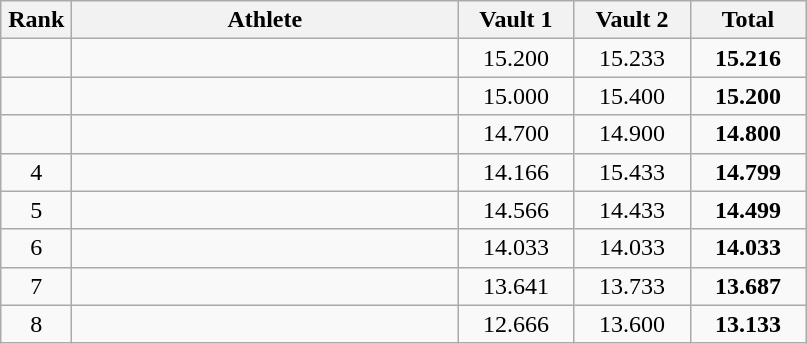<table class=wikitable style="text-align:center">
<tr>
<th width=40>Rank</th>
<th width=250>Athlete</th>
<th width=70>Vault 1</th>
<th width=70>Vault 2</th>
<th width=70>Total</th>
</tr>
<tr>
<td></td>
<td align=left></td>
<td>15.200</td>
<td>15.233</td>
<td><strong>15.216</strong></td>
</tr>
<tr>
<td></td>
<td align=left></td>
<td>15.000</td>
<td>15.400</td>
<td><strong>15.200</strong></td>
</tr>
<tr>
<td></td>
<td align=left></td>
<td>14.700</td>
<td>14.900</td>
<td><strong>14.800</strong></td>
</tr>
<tr>
<td>4</td>
<td align=left></td>
<td>14.166</td>
<td>15.433</td>
<td><strong>14.799</strong></td>
</tr>
<tr>
<td>5</td>
<td align=left></td>
<td>14.566</td>
<td>14.433</td>
<td><strong>14.499</strong></td>
</tr>
<tr>
<td>6</td>
<td align=left></td>
<td>14.033</td>
<td>14.033</td>
<td><strong>14.033</strong></td>
</tr>
<tr>
<td>7</td>
<td align=left></td>
<td>13.641</td>
<td>13.733</td>
<td><strong>13.687</strong></td>
</tr>
<tr>
<td>8</td>
<td align=left></td>
<td>12.666</td>
<td>13.600</td>
<td><strong>13.133</strong></td>
</tr>
</table>
